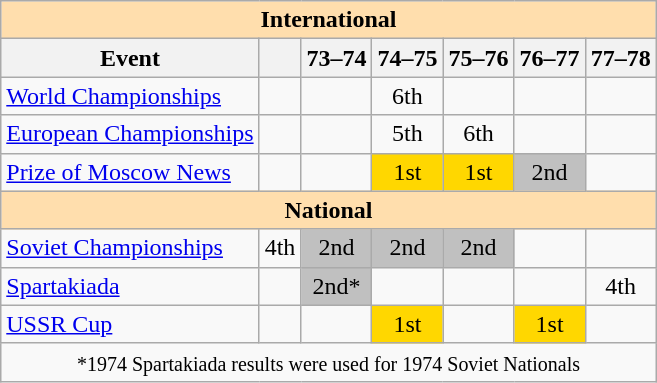<table class="wikitable" style="text-align:center">
<tr>
<th style="background-color: #ffdead; " colspan=7 align=center>International</th>
</tr>
<tr>
<th>Event</th>
<th></th>
<th>73–74</th>
<th>74–75</th>
<th>75–76</th>
<th>76–77</th>
<th>77–78</th>
</tr>
<tr>
<td align=left><a href='#'>World Championships</a></td>
<td></td>
<td></td>
<td>6th</td>
<td></td>
<td></td>
</tr>
<tr>
<td align=left><a href='#'>European Championships</a></td>
<td></td>
<td></td>
<td>5th</td>
<td>6th</td>
<td></td>
<td></td>
</tr>
<tr>
<td align=left><a href='#'>Prize of Moscow News</a></td>
<td></td>
<td></td>
<td bgcolor=gold>1st</td>
<td bgcolor=gold>1st</td>
<td bgcolor=silver>2nd</td>
<td></td>
</tr>
<tr>
<th style="background-color: #ffdead; " colspan=7 align=center>National</th>
</tr>
<tr>
<td align=left><a href='#'>Soviet Championships</a></td>
<td>4th</td>
<td bgcolor=silver>2nd</td>
<td bgcolor=silver>2nd</td>
<td bgcolor=silver>2nd</td>
<td></td>
<td></td>
</tr>
<tr>
<td align=left><a href='#'>Spartakiada</a></td>
<td></td>
<td bgcolor=silver>2nd*</td>
<td></td>
<td></td>
<td></td>
<td>4th</td>
</tr>
<tr>
<td align=left><a href='#'>USSR Cup</a></td>
<td></td>
<td></td>
<td bgcolor=gold>1st</td>
<td></td>
<td bgcolor=gold>1st</td>
<td></td>
</tr>
<tr>
<td colspan=7 align=center><small> *1974 Spartakiada results were used for 1974 Soviet Nationals </small></td>
</tr>
</table>
